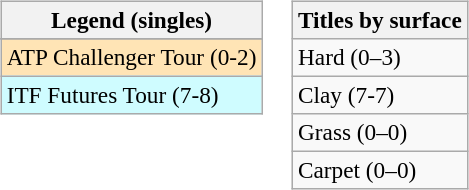<table>
<tr valign=top>
<td><br><table class=wikitable style=font-size:97%>
<tr>
<th>Legend (singles)</th>
</tr>
<tr bgcolor=e5d1cb>
</tr>
<tr bgcolor=moccasin>
<td>ATP Challenger Tour (0-2)</td>
</tr>
<tr bgcolor=cffcff>
<td>ITF Futures Tour (7-8)</td>
</tr>
</table>
</td>
<td><br><table class=wikitable style=font-size:97%>
<tr>
<th>Titles by surface</th>
</tr>
<tr>
<td>Hard (0–3)</td>
</tr>
<tr>
<td>Clay (7-7)</td>
</tr>
<tr>
<td>Grass (0–0)</td>
</tr>
<tr>
<td>Carpet (0–0)</td>
</tr>
</table>
</td>
</tr>
</table>
